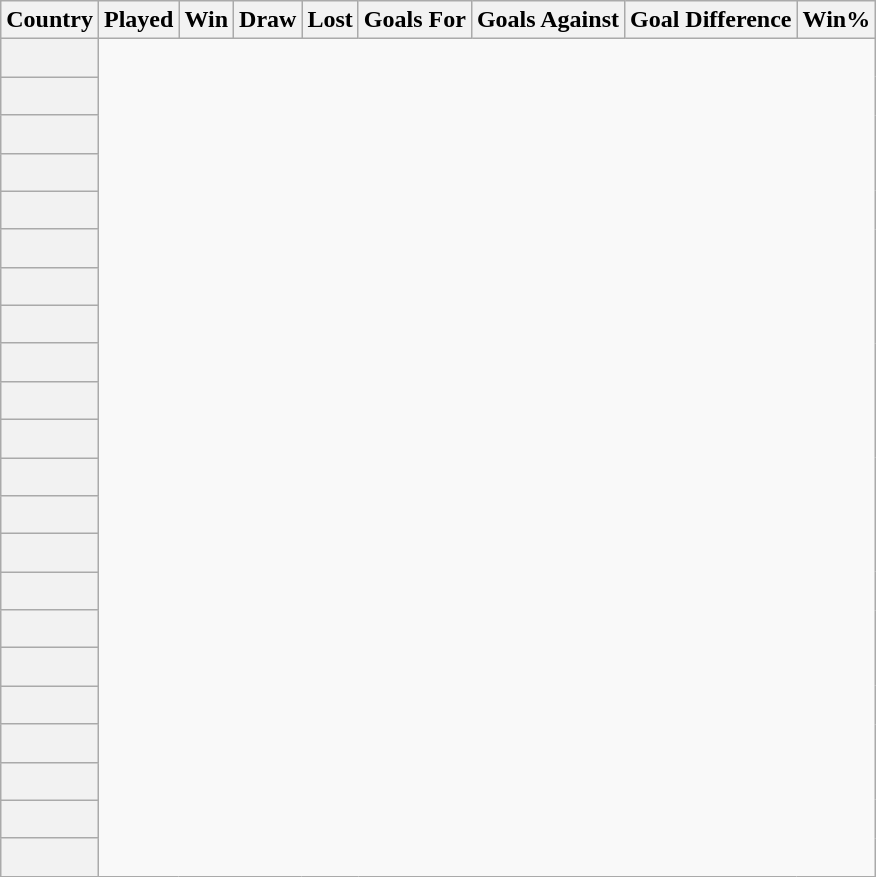<table class="wikitable sortable plainrowheaders" style="text-align:center">
<tr>
<th scope="col">Country</th>
<th scope="col">Played</th>
<th scope="col">Win</th>
<th scope="col">Draw</th>
<th scope="col">Lost</th>
<th scope="col">Goals For</th>
<th scope="col">Goals Against</th>
<th scope="col">Goal Difference</th>
<th scope="col">Win%</th>
</tr>
<tr>
<th scope="row" align=left><br></th>
</tr>
<tr>
<th scope="row" align=left><br></th>
</tr>
<tr>
<th scope="row" align=left><br></th>
</tr>
<tr>
<th scope="row" align=left><br></th>
</tr>
<tr>
<th scope="row" align=left><br></th>
</tr>
<tr>
<th scope="row" align=left><br></th>
</tr>
<tr>
<th scope="row" align=left><br></th>
</tr>
<tr>
<th scope="row" align=left><br></th>
</tr>
<tr>
<th scope="row" align=left><br></th>
</tr>
<tr>
<th scope="row" align=left><br></th>
</tr>
<tr>
<th scope="row" align=left><br></th>
</tr>
<tr>
<th scope="row" align=left><br></th>
</tr>
<tr>
<th scope="row" align=left><br></th>
</tr>
<tr>
<th scope="row" align=left><br></th>
</tr>
<tr>
<th scope="row" align=left><br></th>
</tr>
<tr>
<th scope="row" align=left><br></th>
</tr>
<tr>
<th scope="row" align=left><br></th>
</tr>
<tr>
<th scope="row" align=left><br></th>
</tr>
<tr>
<th scope="row" align=left><br></th>
</tr>
<tr>
<th scope="row" align=left><br></th>
</tr>
<tr>
<th scope="row" align=left><br></th>
</tr>
<tr>
<th scope="row" align=left><br></th>
</tr>
</table>
